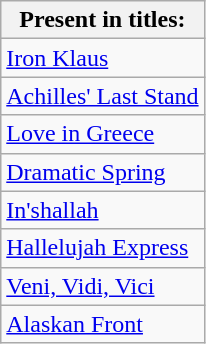<table class="wikitable">
<tr>
<th>Present in titles:</th>
</tr>
<tr>
<td><a href='#'>Iron Klaus</a></td>
</tr>
<tr>
<td><a href='#'>Achilles' Last Stand</a></td>
</tr>
<tr>
<td><a href='#'>Love in Greece</a></td>
</tr>
<tr>
<td><a href='#'>Dramatic Spring</a></td>
</tr>
<tr>
<td><a href='#'>In'shallah</a></td>
</tr>
<tr>
<td><a href='#'>Hallelujah Express</a></td>
</tr>
<tr>
<td><a href='#'>Veni, Vidi, Vici</a></td>
</tr>
<tr>
<td><a href='#'>Alaskan Front</a></td>
</tr>
</table>
